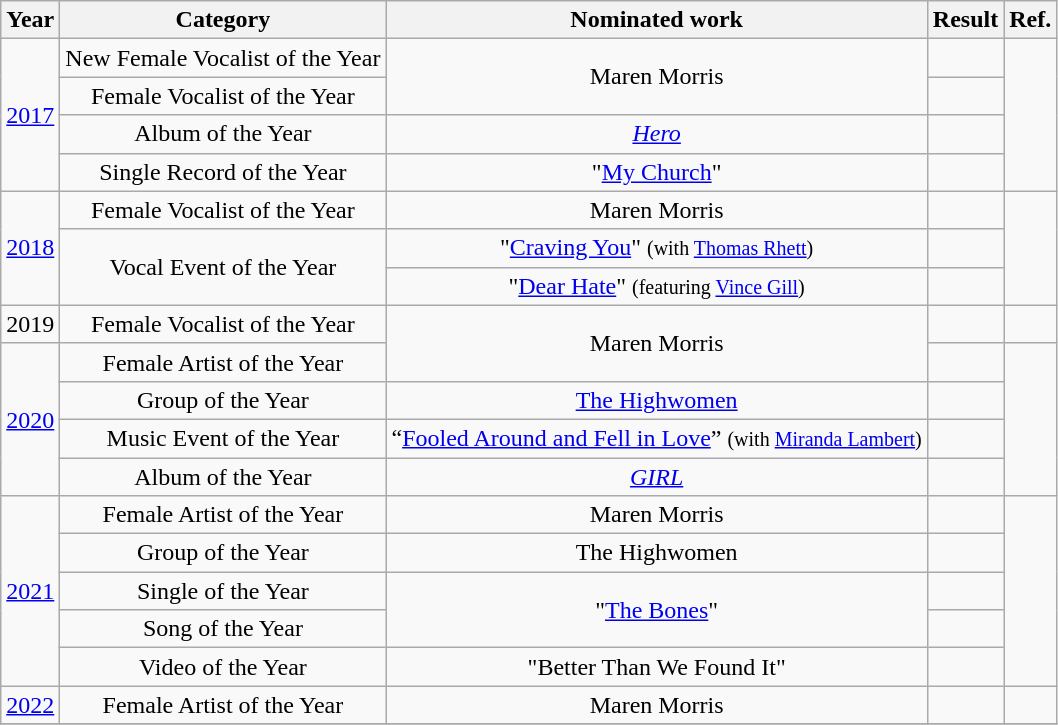<table class="wikitable" style="text-align:center;">
<tr>
<th>Year</th>
<th>Category</th>
<th>Nominated work</th>
<th>Result</th>
<th>Ref.</th>
</tr>
<tr>
<td rowspan="4"><a href='#'>2017</a></td>
<td>New Female Vocalist of the Year</td>
<td rowspan="2">Maren Morris</td>
<td></td>
<td rowspan="4"></td>
</tr>
<tr>
<td>Female Vocalist of the Year</td>
<td></td>
</tr>
<tr>
<td>Album of the Year</td>
<td><em><a href='#'>Hero</a></em></td>
<td></td>
</tr>
<tr>
<td>Single Record of the Year</td>
<td>"<a href='#'>My Church</a>"</td>
<td></td>
</tr>
<tr>
<td rowspan="3"><a href='#'>2018</a></td>
<td>Female Vocalist of the Year</td>
<td>Maren Morris</td>
<td></td>
<td rowspan="3"></td>
</tr>
<tr>
<td rowspan="2">Vocal Event of the Year</td>
<td>"<a href='#'>Craving You</a>" <small>(with <a href='#'>Thomas Rhett</a>)</small></td>
<td></td>
</tr>
<tr>
<td>"<a href='#'>Dear Hate</a>" <small>(featuring <a href='#'>Vince Gill</a>)</small></td>
<td></td>
</tr>
<tr>
<td>2019</td>
<td>Female Vocalist of the Year</td>
<td rowspan="2">Maren Morris</td>
<td></td>
<td></td>
</tr>
<tr>
<td rowspan="4"><a href='#'>2020</a></td>
<td>Female Artist of the Year</td>
<td></td>
<td rowspan="4"></td>
</tr>
<tr>
<td>Group of the Year</td>
<td><a href='#'>The Highwomen</a></td>
<td></td>
</tr>
<tr>
<td>Music Event of the Year</td>
<td>“<a href='#'>Fooled Around and Fell in Love</a>” <small>(with <a href='#'>Miranda Lambert</a>)</small></td>
<td></td>
</tr>
<tr>
<td>Album of the Year</td>
<td><em><a href='#'>GIRL</a></em></td>
<td></td>
</tr>
<tr>
<td rowspan="5"><a href='#'>2021</a></td>
<td>Female Artist of the Year</td>
<td>Maren Morris</td>
<td></td>
<td rowspan="5"></td>
</tr>
<tr>
<td>Group of the Year</td>
<td>The Highwomen</td>
<td></td>
</tr>
<tr>
<td>Single of the Year</td>
<td rowspan="2">"<a href='#'>The Bones</a>"</td>
<td></td>
</tr>
<tr>
<td>Song of the Year</td>
<td></td>
</tr>
<tr>
<td>Video of the Year</td>
<td>"Better Than We Found It"</td>
<td></td>
</tr>
<tr>
<td rowspan="1"><a href='#'>2022</a></td>
<td>Female Artist of the Year</td>
<td>Maren Morris</td>
<td></td>
<td></td>
</tr>
<tr>
</tr>
</table>
